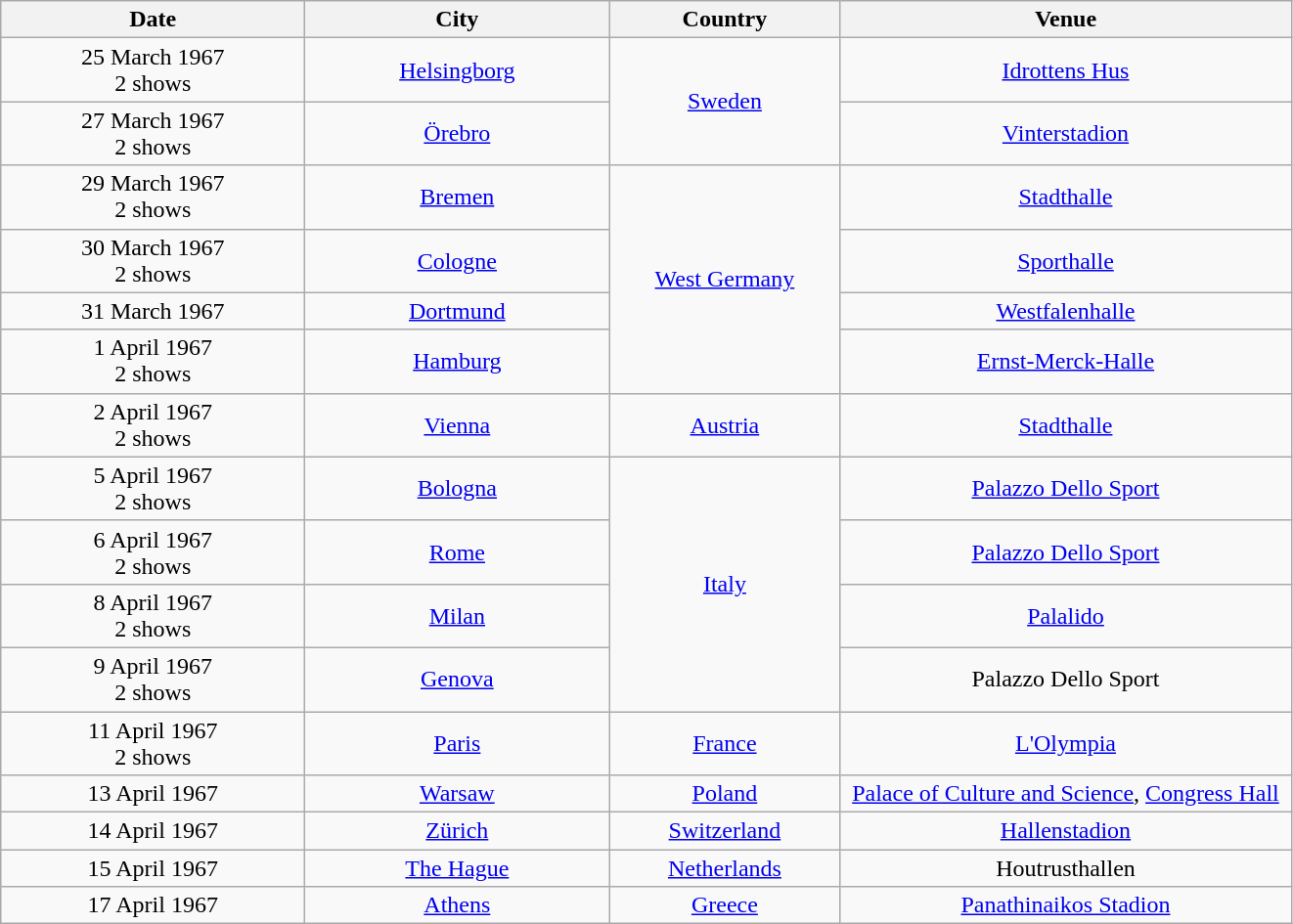<table class="wikitable" style="text-align:center;">
<tr>
<th width="200">Date</th>
<th width="200">City</th>
<th width="150">Country</th>
<th width="300">Venue</th>
</tr>
<tr>
<td>25 March 1967<br>2 shows</td>
<td><a href='#'>Helsingborg</a></td>
<td rowspan="2"><a href='#'>Sweden</a></td>
<td><a href='#'>Idrottens Hus</a></td>
</tr>
<tr>
<td>27 March 1967<br>2 shows</td>
<td><a href='#'>Örebro</a></td>
<td><a href='#'> Vinterstadion</a></td>
</tr>
<tr>
<td>29 March 1967<br>2 shows</td>
<td><a href='#'>Bremen</a></td>
<td rowspan="4"><a href='#'>West Germany</a></td>
<td><a href='#'>Stadthalle</a></td>
</tr>
<tr>
<td>30 March 1967<br>2 shows</td>
<td><a href='#'>Cologne</a></td>
<td><a href='#'>Sporthalle</a></td>
</tr>
<tr>
<td>31 March 1967</td>
<td><a href='#'>Dortmund</a></td>
<td><a href='#'>Westfalenhalle</a></td>
</tr>
<tr>
<td>1 April 1967<br>2 shows</td>
<td><a href='#'>Hamburg</a></td>
<td><a href='#'>Ernst-Merck-Halle</a></td>
</tr>
<tr>
<td>2 April 1967<br>2 shows</td>
<td><a href='#'>Vienna</a></td>
<td><a href='#'>Austria</a></td>
<td><a href='#'>Stadthalle</a></td>
</tr>
<tr>
<td>5 April 1967<br>2 shows</td>
<td><a href='#'>Bologna</a></td>
<td rowspan="4"><a href='#'>Italy</a></td>
<td><a href='#'>Palazzo Dello Sport</a></td>
</tr>
<tr>
<td>6 April 1967<br>2 shows</td>
<td><a href='#'>Rome</a></td>
<td><a href='#'>Palazzo Dello Sport</a></td>
</tr>
<tr>
<td>8 April 1967<br>2 shows</td>
<td><a href='#'>Milan</a></td>
<td><a href='#'>Palalido</a></td>
</tr>
<tr>
<td>9 April 1967<br>2 shows</td>
<td><a href='#'>Genova</a></td>
<td>Palazzo Dello Sport</td>
</tr>
<tr>
<td>11 April 1967<br>2 shows</td>
<td><a href='#'>Paris</a></td>
<td><a href='#'>France</a></td>
<td><a href='#'>L'Olympia</a></td>
</tr>
<tr>
<td>13 April 1967<br></td>
<td><a href='#'>Warsaw</a></td>
<td><a href='#'>Poland</a></td>
<td><a href='#'>Palace of Culture and Science</a>, <a href='#'>Congress Hall</a></td>
</tr>
<tr>
<td>14 April 1967</td>
<td><a href='#'>Zürich</a></td>
<td><a href='#'>Switzerland</a></td>
<td><a href='#'>Hallenstadion</a></td>
</tr>
<tr>
<td>15 April 1967</td>
<td><a href='#'>The Hague</a></td>
<td><a href='#'>Netherlands</a></td>
<td>Houtrusthallen</td>
</tr>
<tr>
<td>17 April 1967</td>
<td><a href='#'>Athens</a></td>
<td><a href='#'>Greece</a></td>
<td><a href='#'>Panathinaikos Stadion</a></td>
</tr>
</table>
